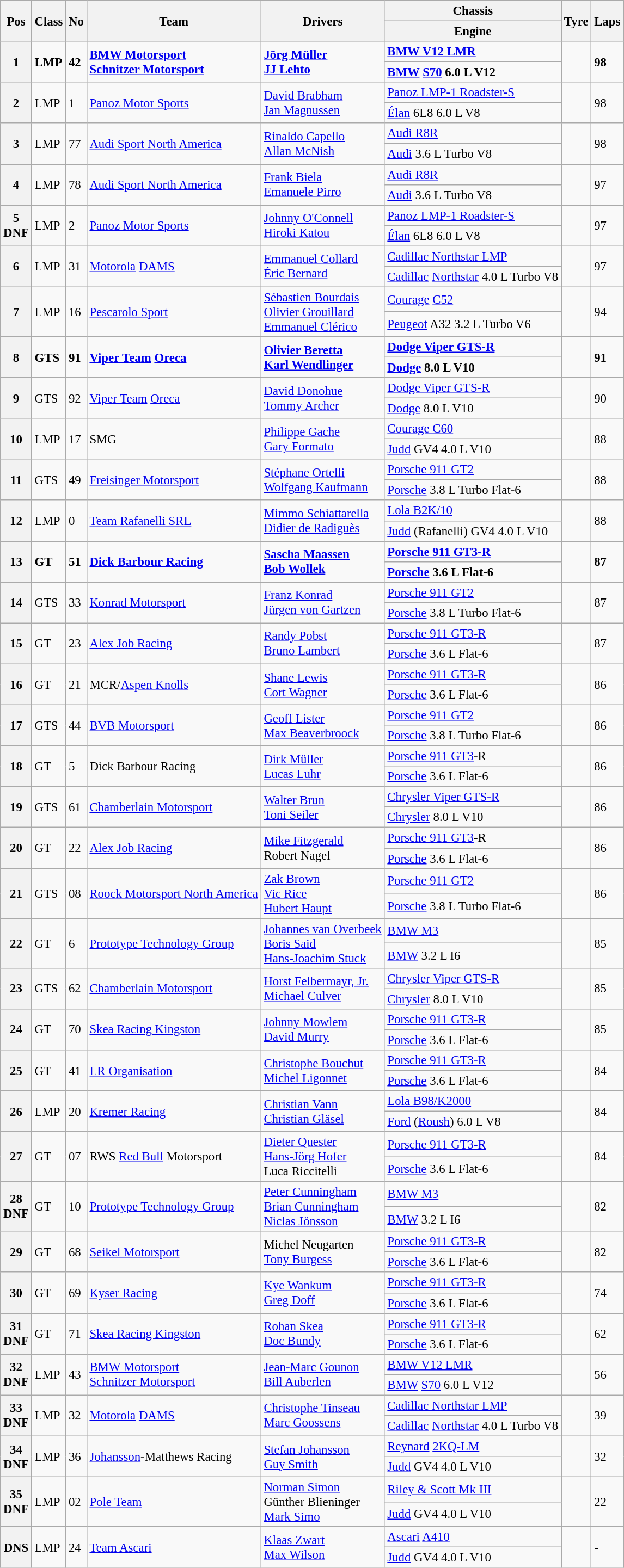<table class="wikitable" style="font-size: 95%;">
<tr>
<th rowspan=2>Pos</th>
<th rowspan=2>Class</th>
<th rowspan=2>No</th>
<th rowspan=2>Team</th>
<th rowspan=2>Drivers</th>
<th>Chassis</th>
<th rowspan=2>Tyre</th>
<th rowspan=2>Laps</th>
</tr>
<tr>
<th>Engine</th>
</tr>
<tr style="font-weight:bold">
<th rowspan=2>1</th>
<td rowspan=2>LMP</td>
<td rowspan=2>42</td>
<td rowspan=2> <a href='#'>BMW Motorsport</a><br> <a href='#'>Schnitzer Motorsport</a></td>
<td rowspan=2> <a href='#'>Jörg Müller</a><br> <a href='#'>JJ Lehto</a></td>
<td><a href='#'>BMW V12 LMR</a></td>
<td rowspan=2></td>
<td rowspan=2>98</td>
</tr>
<tr style="font-weight:bold">
<td><a href='#'>BMW</a> <a href='#'>S70</a> 6.0 L V12</td>
</tr>
<tr>
<th rowspan=2>2</th>
<td rowspan=2>LMP</td>
<td rowspan=2>1</td>
<td rowspan=2> <a href='#'>Panoz Motor Sports</a></td>
<td rowspan=2> <a href='#'>David Brabham</a><br> <a href='#'>Jan Magnussen</a></td>
<td><a href='#'>Panoz LMP-1 Roadster-S</a></td>
<td rowspan=2></td>
<td rowspan=2>98</td>
</tr>
<tr>
<td><a href='#'>Élan</a> 6L8 6.0 L V8</td>
</tr>
<tr>
<th rowspan=2>3</th>
<td rowspan=2>LMP</td>
<td rowspan=2>77</td>
<td rowspan=2> <a href='#'>Audi Sport North America</a></td>
<td rowspan=2> <a href='#'>Rinaldo Capello</a><br> <a href='#'>Allan McNish</a></td>
<td><a href='#'>Audi R8R</a></td>
<td rowspan=2></td>
<td rowspan=2>98</td>
</tr>
<tr>
<td><a href='#'>Audi</a> 3.6 L Turbo V8</td>
</tr>
<tr>
<th rowspan=2>4</th>
<td rowspan=2>LMP</td>
<td rowspan=2>78</td>
<td rowspan=2> <a href='#'>Audi Sport North America</a></td>
<td rowspan=2> <a href='#'>Frank Biela</a><br> <a href='#'>Emanuele Pirro</a></td>
<td><a href='#'>Audi R8R</a></td>
<td rowspan=2></td>
<td rowspan=2>97</td>
</tr>
<tr>
<td><a href='#'>Audi</a> 3.6 L Turbo V8</td>
</tr>
<tr>
<th rowspan=2>5<br>DNF</th>
<td rowspan=2>LMP</td>
<td rowspan=2>2</td>
<td rowspan=2> <a href='#'>Panoz Motor Sports</a></td>
<td rowspan=2> <a href='#'>Johnny O'Connell</a><br> <a href='#'>Hiroki Katou</a></td>
<td><a href='#'>Panoz LMP-1 Roadster-S</a></td>
<td rowspan=2></td>
<td rowspan=2>97</td>
</tr>
<tr>
<td><a href='#'>Élan</a> 6L8 6.0 L V8</td>
</tr>
<tr>
<th rowspan=2>6</th>
<td rowspan=2>LMP</td>
<td rowspan=2>31</td>
<td rowspan=2> <a href='#'>Motorola</a> <a href='#'>DAMS</a></td>
<td rowspan=2> <a href='#'>Emmanuel Collard</a><br> <a href='#'>Éric Bernard</a></td>
<td><a href='#'>Cadillac Northstar LMP</a></td>
<td rowspan=2></td>
<td rowspan=2>97</td>
</tr>
<tr>
<td><a href='#'>Cadillac</a> <a href='#'>Northstar</a> 4.0 L Turbo V8</td>
</tr>
<tr>
<th rowspan=2>7</th>
<td rowspan=2>LMP</td>
<td rowspan=2>16</td>
<td rowspan=2> <a href='#'>Pescarolo Sport</a></td>
<td rowspan=2> <a href='#'>Sébastien Bourdais</a><br> <a href='#'>Olivier Grouillard</a><br> <a href='#'>Emmanuel Clérico</a></td>
<td><a href='#'>Courage</a> <a href='#'>C52</a></td>
<td rowspan=2></td>
<td rowspan=2>94</td>
</tr>
<tr>
<td><a href='#'>Peugeot</a> A32 3.2 L Turbo V6</td>
</tr>
<tr style="font-weight:bold">
<th rowspan=2>8</th>
<td rowspan=2>GTS</td>
<td rowspan=2>91</td>
<td rowspan=2> <a href='#'>Viper Team</a> <a href='#'>Oreca</a></td>
<td rowspan=2> <a href='#'>Olivier Beretta</a><br> <a href='#'>Karl Wendlinger</a></td>
<td><a href='#'>Dodge Viper GTS-R</a></td>
<td rowspan=2></td>
<td rowspan=2>91</td>
</tr>
<tr style="font-weight:bold">
<td><a href='#'>Dodge</a> 8.0 L V10</td>
</tr>
<tr>
<th rowspan=2>9</th>
<td rowspan=2>GTS</td>
<td rowspan=2>92</td>
<td rowspan=2> <a href='#'>Viper Team</a> <a href='#'>Oreca</a></td>
<td rowspan=2> <a href='#'>David Donohue</a><br> <a href='#'>Tommy Archer</a></td>
<td><a href='#'>Dodge Viper GTS-R</a></td>
<td rowspan=2></td>
<td rowspan=2>90</td>
</tr>
<tr>
<td><a href='#'>Dodge</a> 8.0 L V10</td>
</tr>
<tr>
<th rowspan=2>10</th>
<td rowspan=2>LMP</td>
<td rowspan=2>17</td>
<td rowspan=2> SMG</td>
<td rowspan=2> <a href='#'>Philippe Gache</a><br> <a href='#'>Gary Formato</a></td>
<td><a href='#'>Courage C60</a></td>
<td rowspan=2></td>
<td rowspan=2>88</td>
</tr>
<tr>
<td><a href='#'>Judd</a> GV4 4.0 L V10</td>
</tr>
<tr>
<th rowspan=2>11</th>
<td rowspan=2>GTS</td>
<td rowspan=2>49</td>
<td rowspan=2> <a href='#'>Freisinger Motorsport</a></td>
<td rowspan=2> <a href='#'>Stéphane Ortelli</a><br> <a href='#'>Wolfgang Kaufmann</a></td>
<td><a href='#'>Porsche 911 GT2</a></td>
<td rowspan=2></td>
<td rowspan=2>88</td>
</tr>
<tr>
<td><a href='#'>Porsche</a> 3.8 L Turbo Flat-6</td>
</tr>
<tr>
<th rowspan=2>12</th>
<td rowspan=2>LMP</td>
<td rowspan=2>0</td>
<td rowspan=2> <a href='#'>Team Rafanelli SRL</a></td>
<td rowspan=2> <a href='#'>Mimmo Schiattarella</a><br> <a href='#'>Didier de Radiguès</a></td>
<td><a href='#'>Lola B2K/10</a></td>
<td rowspan=2></td>
<td rowspan=2>88</td>
</tr>
<tr>
<td><a href='#'>Judd</a> (Rafanelli) GV4 4.0 L V10</td>
</tr>
<tr style="font-weight:bold">
<th rowspan=2>13</th>
<td rowspan=2>GT</td>
<td rowspan=2>51</td>
<td rowspan=2> <a href='#'>Dick Barbour Racing</a></td>
<td rowspan=2> <a href='#'>Sascha Maassen</a><br> <a href='#'>Bob Wollek</a></td>
<td><a href='#'>Porsche 911 GT3-R</a></td>
<td rowspan=2></td>
<td rowspan=2>87</td>
</tr>
<tr style="font-weight:bold">
<td><a href='#'>Porsche</a> 3.6 L Flat-6</td>
</tr>
<tr>
<th rowspan=2>14</th>
<td rowspan=2>GTS</td>
<td rowspan=2>33</td>
<td rowspan=2> <a href='#'>Konrad Motorsport</a></td>
<td rowspan=2> <a href='#'>Franz Konrad</a><br> <a href='#'>Jürgen von Gartzen</a></td>
<td><a href='#'>Porsche 911 GT2</a></td>
<td rowspan=2></td>
<td rowspan=2>87</td>
</tr>
<tr>
<td><a href='#'>Porsche</a> 3.8 L Turbo Flat-6</td>
</tr>
<tr>
<th rowspan=2>15</th>
<td rowspan=2>GT</td>
<td rowspan=2>23</td>
<td rowspan=2> <a href='#'>Alex Job Racing</a></td>
<td rowspan=2> <a href='#'>Randy Pobst</a><br> <a href='#'>Bruno Lambert</a></td>
<td><a href='#'>Porsche 911 GT3-R</a></td>
<td rowspan=2></td>
<td rowspan=2>87</td>
</tr>
<tr>
<td><a href='#'>Porsche</a> 3.6 L Flat-6</td>
</tr>
<tr>
<th rowspan=2>16</th>
<td rowspan=2>GT</td>
<td rowspan=2>21</td>
<td rowspan=2> MCR/<a href='#'>Aspen Knolls</a></td>
<td rowspan=2> <a href='#'>Shane Lewis</a><br> <a href='#'>Cort Wagner</a></td>
<td><a href='#'>Porsche 911 GT3-R</a></td>
<td rowspan=2></td>
<td rowspan=2>86</td>
</tr>
<tr>
<td><a href='#'>Porsche</a> 3.6 L Flat-6</td>
</tr>
<tr>
<th rowspan=2>17</th>
<td rowspan=2>GTS</td>
<td rowspan=2>44</td>
<td rowspan=2> <a href='#'>BVB Motorsport</a></td>
<td rowspan=2> <a href='#'>Geoff Lister</a><br> <a href='#'>Max Beaverbroock</a></td>
<td><a href='#'>Porsche 911 GT2</a></td>
<td rowspan=2></td>
<td rowspan=2>86</td>
</tr>
<tr>
<td><a href='#'>Porsche</a> 3.8 L Turbo Flat-6</td>
</tr>
<tr>
<th rowspan=2>18</th>
<td rowspan=2>GT</td>
<td rowspan=2>5</td>
<td rowspan=2> Dick Barbour Racing</td>
<td rowspan=2> <a href='#'>Dirk Müller</a><br> <a href='#'>Lucas Luhr</a></td>
<td><a href='#'>Porsche 911 GT3</a>-R</td>
<td rowspan=2></td>
<td rowspan=2>86</td>
</tr>
<tr>
<td><a href='#'>Porsche</a> 3.6 L Flat-6</td>
</tr>
<tr>
<th rowspan=2>19</th>
<td rowspan=2>GTS</td>
<td rowspan=2>61</td>
<td rowspan=2> <a href='#'>Chamberlain Motorsport</a></td>
<td rowspan=2> <a href='#'>Walter Brun</a><br> <a href='#'>Toni Seiler</a></td>
<td><a href='#'>Chrysler Viper GTS-R</a></td>
<td rowspan=2></td>
<td rowspan=2>86</td>
</tr>
<tr>
<td><a href='#'>Chrysler</a> 8.0 L V10</td>
</tr>
<tr>
<th rowspan=2>20</th>
<td rowspan=2>GT</td>
<td rowspan=2>22</td>
<td rowspan=2> <a href='#'>Alex Job Racing</a></td>
<td rowspan=2> <a href='#'>Mike Fitzgerald</a><br> Robert Nagel</td>
<td><a href='#'>Porsche 911 GT3</a>-R</td>
<td rowspan=2></td>
<td rowspan=2>86</td>
</tr>
<tr>
<td><a href='#'>Porsche</a> 3.6 L Flat-6</td>
</tr>
<tr>
<th rowspan=2>21</th>
<td rowspan=2>GTS</td>
<td rowspan=2>08</td>
<td rowspan=2> <a href='#'>Roock Motorsport North America</a></td>
<td rowspan=2> <a href='#'>Zak Brown</a><br> <a href='#'>Vic Rice</a><br> <a href='#'>Hubert Haupt</a></td>
<td><a href='#'>Porsche 911 GT2</a></td>
<td rowspan=2></td>
<td rowspan=2>86</td>
</tr>
<tr>
<td><a href='#'>Porsche</a> 3.8 L Turbo Flat-6</td>
</tr>
<tr>
<th rowspan=2>22</th>
<td rowspan=2>GT</td>
<td rowspan=2>6</td>
<td rowspan=2> <a href='#'>Prototype Technology Group</a></td>
<td rowspan=2> <a href='#'>Johannes van Overbeek</a><br> <a href='#'>Boris Said</a><br> <a href='#'>Hans-Joachim Stuck</a></td>
<td><a href='#'>BMW M3</a></td>
<td rowspan=2></td>
<td rowspan=2>85</td>
</tr>
<tr>
<td><a href='#'>BMW</a> 3.2 L I6</td>
</tr>
<tr>
<th rowspan=2>23</th>
<td rowspan=2>GTS</td>
<td rowspan=2>62</td>
<td rowspan=2> <a href='#'>Chamberlain Motorsport</a></td>
<td rowspan=2> <a href='#'>Horst Felbermayr, Jr.</a><br> <a href='#'>Michael Culver</a></td>
<td><a href='#'>Chrysler Viper GTS-R</a></td>
<td rowspan=2></td>
<td rowspan=2>85</td>
</tr>
<tr>
<td><a href='#'>Chrysler</a> 8.0 L V10</td>
</tr>
<tr>
<th rowspan=2>24</th>
<td rowspan=2>GT</td>
<td rowspan=2>70</td>
<td rowspan=2> <a href='#'>Skea Racing Kingston</a></td>
<td rowspan=2> <a href='#'>Johnny Mowlem</a><br> <a href='#'>David Murry</a></td>
<td><a href='#'>Porsche 911 GT3-R</a></td>
<td rowspan=2></td>
<td rowspan=2>85</td>
</tr>
<tr>
<td><a href='#'>Porsche</a> 3.6 L Flat-6</td>
</tr>
<tr>
<th rowspan=2>25</th>
<td rowspan=2>GT</td>
<td rowspan=2>41</td>
<td rowspan=2> <a href='#'>LR Organisation</a></td>
<td rowspan=2> <a href='#'>Christophe Bouchut</a><br> <a href='#'>Michel Ligonnet</a></td>
<td><a href='#'>Porsche 911 GT3-R</a></td>
<td rowspan=2></td>
<td rowspan=2>84</td>
</tr>
<tr>
<td><a href='#'>Porsche</a> 3.6 L Flat-6</td>
</tr>
<tr>
<th rowspan=2>26</th>
<td rowspan=2>LMP</td>
<td rowspan=2>20</td>
<td rowspan=2> <a href='#'>Kremer Racing</a></td>
<td rowspan=2> <a href='#'>Christian Vann</a><br> <a href='#'>Christian Gläsel</a></td>
<td><a href='#'>Lola B98/K2000</a></td>
<td rowspan=2></td>
<td rowspan=2>84</td>
</tr>
<tr>
<td><a href='#'>Ford</a> (<a href='#'>Roush</a>) 6.0 L V8</td>
</tr>
<tr>
<th rowspan=2>27</th>
<td rowspan=2>GT</td>
<td rowspan=2>07</td>
<td rowspan=2> RWS <a href='#'>Red Bull</a> Motorsport</td>
<td rowspan=2> <a href='#'>Dieter Quester</a><br> <a href='#'>Hans-Jörg Hofer</a><br> Luca Riccitelli</td>
<td><a href='#'>Porsche 911 GT3-R</a></td>
<td rowspan=2></td>
<td rowspan=2>84</td>
</tr>
<tr>
<td><a href='#'>Porsche</a> 3.6 L Flat-6</td>
</tr>
<tr>
<th rowspan=2>28<br>DNF</th>
<td rowspan=2>GT</td>
<td rowspan=2>10</td>
<td rowspan=2> <a href='#'>Prototype Technology Group</a></td>
<td rowspan=2> <a href='#'>Peter Cunningham</a><br> <a href='#'>Brian Cunningham</a><br> <a href='#'>Niclas Jönsson</a></td>
<td><a href='#'>BMW M3</a></td>
<td rowspan=2></td>
<td rowspan=2>82</td>
</tr>
<tr>
<td><a href='#'>BMW</a> 3.2 L I6</td>
</tr>
<tr>
<th rowspan=2>29</th>
<td rowspan=2>GT</td>
<td rowspan=2>68</td>
<td rowspan=2> <a href='#'>Seikel Motorsport</a></td>
<td rowspan=2> Michel Neugarten<br> <a href='#'>Tony Burgess</a></td>
<td><a href='#'>Porsche 911 GT3-R</a></td>
<td rowspan=2></td>
<td rowspan=2>82</td>
</tr>
<tr>
<td><a href='#'>Porsche</a> 3.6 L Flat-6</td>
</tr>
<tr>
<th rowspan=2>30</th>
<td rowspan=2>GT</td>
<td rowspan=2>69</td>
<td rowspan=2> <a href='#'>Kyser Racing</a></td>
<td rowspan=2> <a href='#'>Kye Wankum</a><br> <a href='#'>Greg Doff</a></td>
<td><a href='#'>Porsche 911 GT3-R</a></td>
<td rowspan=2></td>
<td rowspan=2>74</td>
</tr>
<tr>
<td><a href='#'>Porsche</a> 3.6 L Flat-6</td>
</tr>
<tr>
<th rowspan=2>31<br>DNF</th>
<td rowspan=2>GT</td>
<td rowspan=2>71</td>
<td rowspan=2> <a href='#'>Skea Racing Kingston</a></td>
<td rowspan=2> <a href='#'>Rohan Skea</a><br> <a href='#'>Doc Bundy</a></td>
<td><a href='#'>Porsche 911 GT3-R</a></td>
<td rowspan=2></td>
<td rowspan=2>62</td>
</tr>
<tr>
<td><a href='#'>Porsche</a> 3.6 L Flat-6</td>
</tr>
<tr>
<th rowspan=2>32<br>DNF</th>
<td rowspan=2>LMP</td>
<td rowspan=2>43</td>
<td rowspan=2> <a href='#'>BMW Motorsport</a><br> <a href='#'>Schnitzer Motorsport</a></td>
<td rowspan=2> <a href='#'>Jean-Marc Gounon</a><br> <a href='#'>Bill Auberlen</a></td>
<td><a href='#'>BMW V12 LMR</a></td>
<td rowspan=2></td>
<td rowspan=2>56</td>
</tr>
<tr>
<td><a href='#'>BMW</a> <a href='#'>S70</a> 6.0 L V12</td>
</tr>
<tr>
<th rowspan=2>33<br>DNF</th>
<td rowspan=2>LMP</td>
<td rowspan=2>32</td>
<td rowspan=2> <a href='#'>Motorola</a> <a href='#'>DAMS</a></td>
<td rowspan=2> <a href='#'>Christophe Tinseau</a><br> <a href='#'>Marc Goossens</a></td>
<td><a href='#'>Cadillac Northstar LMP</a></td>
<td rowspan=2></td>
<td rowspan=2>39</td>
</tr>
<tr>
<td><a href='#'>Cadillac</a> <a href='#'>Northstar</a> 4.0 L Turbo V8</td>
</tr>
<tr>
<th rowspan=2>34<br>DNF</th>
<td rowspan=2>LMP</td>
<td rowspan=2>36</td>
<td rowspan=2> <a href='#'>Johansson</a>-Matthews Racing</td>
<td rowspan=2> <a href='#'>Stefan Johansson</a><br> <a href='#'>Guy Smith</a></td>
<td><a href='#'>Reynard</a> <a href='#'>2KQ-LM</a></td>
<td rowspan=2></td>
<td rowspan=2>32</td>
</tr>
<tr>
<td><a href='#'>Judd</a> GV4 4.0 L V10</td>
</tr>
<tr>
<th rowspan=2>35<br>DNF</th>
<td rowspan=2>LMP</td>
<td rowspan=2>02</td>
<td rowspan=2> <a href='#'>Pole Team</a></td>
<td rowspan=2> <a href='#'>Norman Simon</a><br> Günther Blieninger<br> <a href='#'>Mark Simo</a></td>
<td><a href='#'>Riley & Scott Mk III</a></td>
<td rowspan=2></td>
<td rowspan=2>22</td>
</tr>
<tr>
<td><a href='#'>Judd</a> GV4 4.0 L V10</td>
</tr>
<tr>
<th rowspan=2>DNS</th>
<td rowspan=2>LMP</td>
<td rowspan=2>24</td>
<td rowspan=2> <a href='#'>Team Ascari</a></td>
<td rowspan=2> <a href='#'>Klaas Zwart</a><br> <a href='#'>Max Wilson</a></td>
<td><a href='#'>Ascari</a> <a href='#'>A410</a></td>
<td rowspan=2></td>
<td rowspan=2>-</td>
</tr>
<tr>
<td><a href='#'>Judd</a> GV4 4.0 L V10</td>
</tr>
</table>
